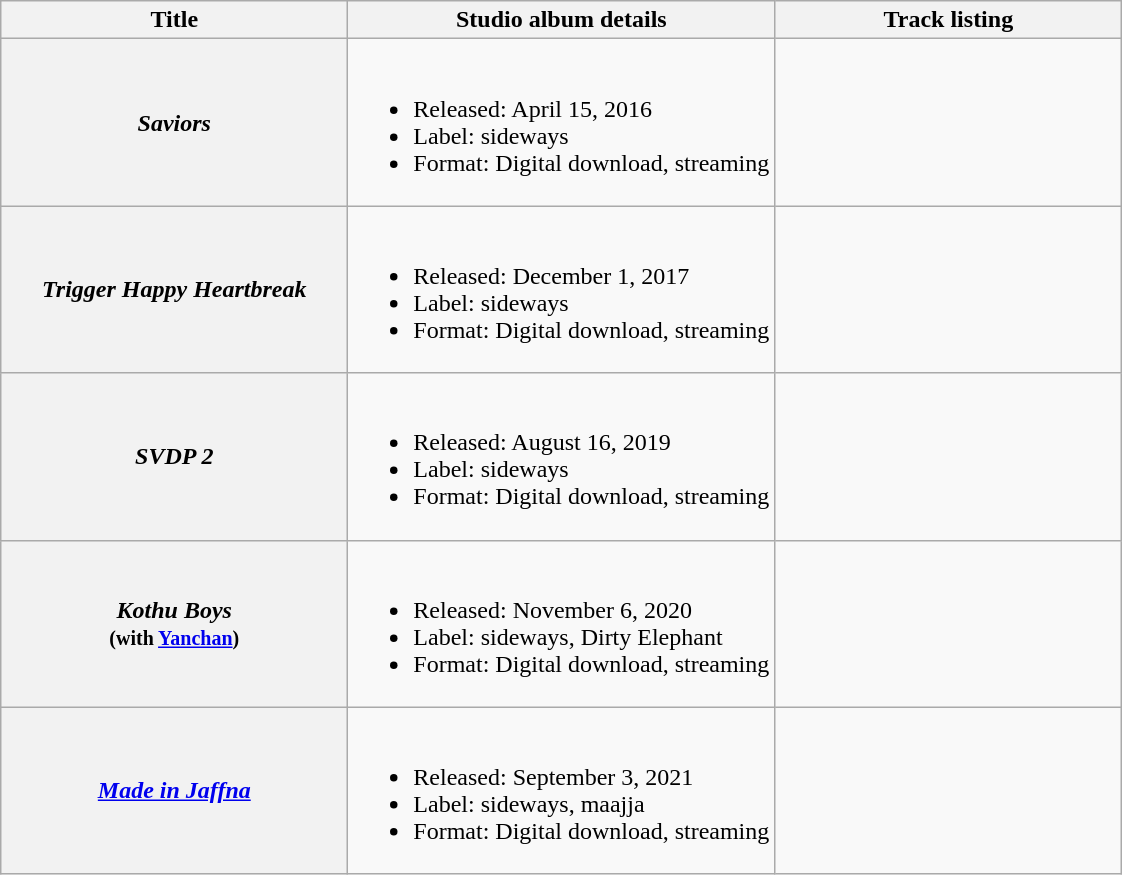<table class="wikitable plainrowheaders">
<tr>
<th scope="col" style="width:14em;">Title</th>
<th scope="col">Studio album details</th>
<th scope="col" style="width:14em;">Track listing</th>
</tr>
<tr>
<th scope="row"><em>Saviors</em></th>
<td><br><ul><li>Released: April 15, 2016</li><li>Label: sideways</li><li>Format: Digital download, streaming</li></ul></td>
<td></td>
</tr>
<tr>
<th scope="row"><em>Trigger Happy Heartbreak</em></th>
<td><br><ul><li>Released: December 1, 2017</li><li>Label: sideways</li><li>Format: Digital download, streaming</li></ul></td>
<td></td>
</tr>
<tr>
<th scope="row"><em>SVDP 2</em></th>
<td><br><ul><li>Released: August 16, 2019</li><li>Label: sideways</li><li>Format: Digital download, streaming</li></ul></td>
<td></td>
</tr>
<tr>
<th scope="row"><em>Kothu Boys</em> <br> <small>(with <a href='#'>Yanchan</a>)</small></th>
<td><br><ul><li>Released: November 6, 2020</li><li>Label: sideways, Dirty Elephant</li><li>Format: Digital download, streaming</li></ul></td>
<td></td>
</tr>
<tr>
<th scope="row"><em><a href='#'>Made in Jaffna</a></em></th>
<td><br><ul><li>Released: September 3, 2021</li><li>Label: sideways, maajja</li><li>Format: Digital download, streaming</li></ul></td>
<td></td>
</tr>
</table>
